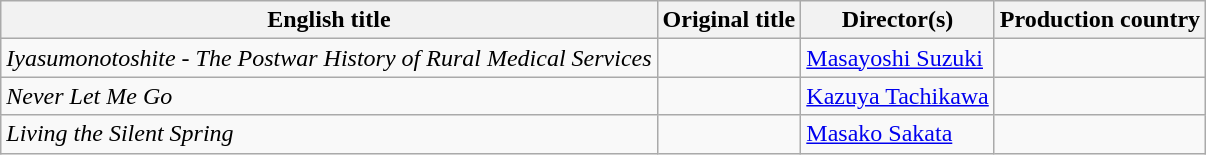<table class="sortable wikitable">
<tr>
<th>English title</th>
<th>Original title</th>
<th>Director(s)</th>
<th>Production country</th>
</tr>
<tr>
<td><em>Iyasumonotoshite - The Postwar History of Rural Medical Services</em></td>
<td></td>
<td><a href='#'>Masayoshi Suzuki</a></td>
<td></td>
</tr>
<tr>
<td><em>Never Let Me Go</em></td>
<td></td>
<td><a href='#'>Kazuya Tachikawa</a></td>
<td></td>
</tr>
<tr>
<td><em>Living the Silent Spring</em></td>
<td></td>
<td><a href='#'>Masako Sakata</a></td>
<td></td>
</tr>
</table>
